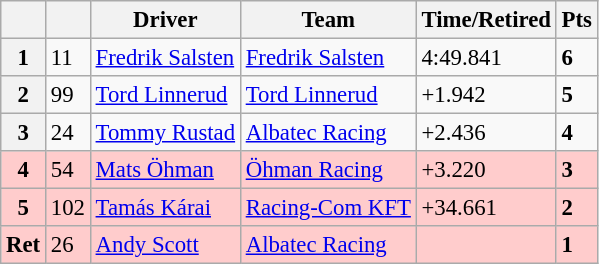<table class=wikitable style="font-size:95%">
<tr>
<th></th>
<th></th>
<th>Driver</th>
<th>Team</th>
<th>Time/Retired</th>
<th>Pts</th>
</tr>
<tr>
<th>1</th>
<td>11</td>
<td> <a href='#'>Fredrik Salsten</a></td>
<td><a href='#'>Fredrik Salsten</a></td>
<td>4:49.841</td>
<td><strong>6</strong></td>
</tr>
<tr>
<th>2</th>
<td>99</td>
<td> <a href='#'>Tord Linnerud</a></td>
<td><a href='#'>Tord Linnerud</a></td>
<td>+1.942</td>
<td><strong>5</strong></td>
</tr>
<tr>
<th>3</th>
<td>24</td>
<td> <a href='#'>Tommy Rustad</a></td>
<td><a href='#'>Albatec Racing</a></td>
<td>+2.436</td>
<td><strong>4</strong></td>
</tr>
<tr>
<th style="background:#ffcccc;">4</th>
<td style="background:#ffcccc;">54</td>
<td style="background:#ffcccc;"> <a href='#'>Mats Öhman</a></td>
<td style="background:#ffcccc;"><a href='#'>Öhman Racing</a></td>
<td style="background:#ffcccc;">+3.220</td>
<td style="background:#ffcccc;"><strong>3</strong></td>
</tr>
<tr>
<th style="background:#ffcccc;">5</th>
<td style="background:#ffcccc;">102</td>
<td style="background:#ffcccc;"> <a href='#'>Tamás Kárai</a></td>
<td style="background:#ffcccc;"><a href='#'>Racing-Com KFT</a></td>
<td style="background:#ffcccc;">+34.661</td>
<td style="background:#ffcccc;"><strong>2</strong></td>
</tr>
<tr>
<th style="background:#ffcccc;">Ret</th>
<td style="background:#ffcccc;">26</td>
<td style="background:#ffcccc;"> <a href='#'>Andy Scott</a></td>
<td style="background:#ffcccc;"><a href='#'>Albatec Racing</a></td>
<td style="background:#ffcccc;"></td>
<td style="background:#ffcccc;"><strong>1</strong></td>
</tr>
</table>
